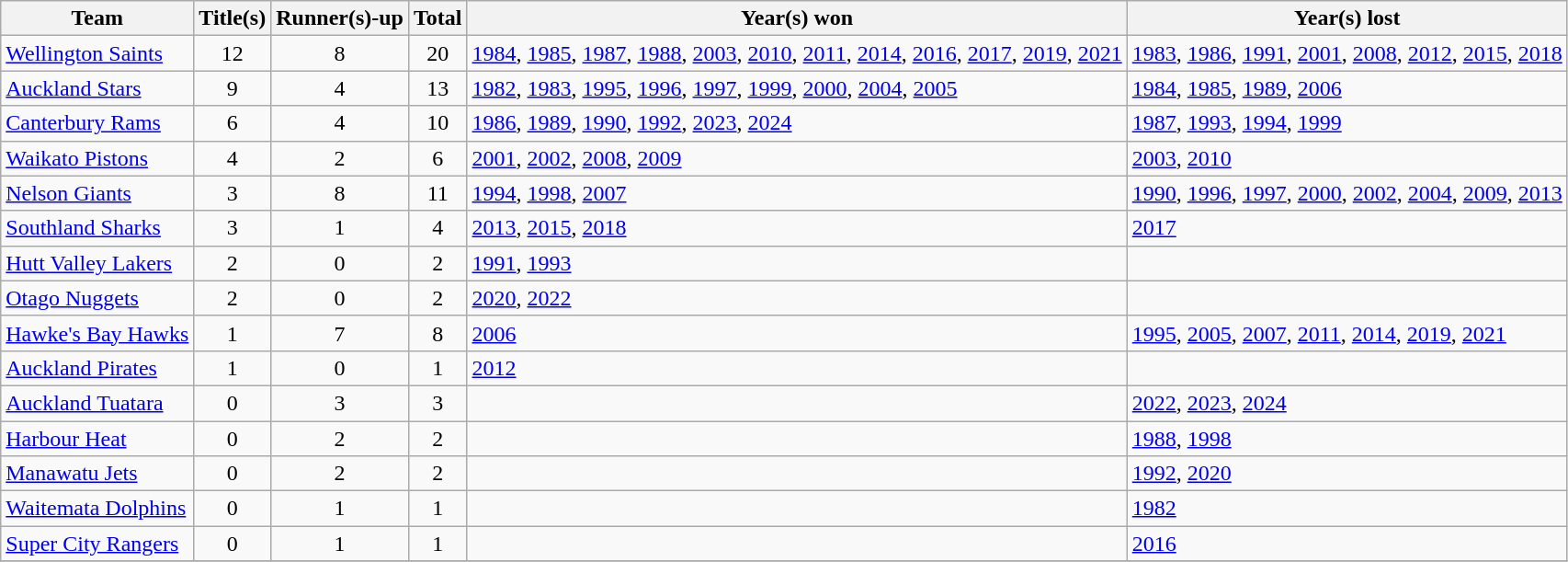<table class="wikitable sortable" style="text-align:left;">
<tr>
<th>Team</th>
<th>Title(s)</th>
<th>Runner(s)-up</th>
<th>Total</th>
<th>Year(s) won</th>
<th>Year(s) lost</th>
</tr>
<tr>
<td><a href='#'>Wellington Saints</a></td>
<td align="center">12</td>
<td align="center">8</td>
<td align="center">20</td>
<td><a href='#'>1984</a>, <a href='#'>1985</a>, <a href='#'>1987</a>, <a href='#'>1988</a>, <a href='#'>2003</a>, <a href='#'>2010</a>, <a href='#'>2011</a>, <a href='#'>2014</a>, <a href='#'>2016</a>, <a href='#'>2017</a>, <a href='#'>2019</a>, <a href='#'>2021</a></td>
<td><a href='#'>1983</a>, <a href='#'>1986</a>, <a href='#'>1991</a>, <a href='#'>2001</a>, <a href='#'>2008</a>, <a href='#'>2012</a>, <a href='#'>2015</a>, <a href='#'>2018</a></td>
</tr>
<tr>
<td><a href='#'>Auckland Stars</a></td>
<td align="center">9</td>
<td align="center">4</td>
<td align="center">13</td>
<td><a href='#'>1982</a>, <a href='#'>1983</a>, <a href='#'>1995</a>, <a href='#'>1996</a>, <a href='#'>1997</a>, <a href='#'>1999</a>, <a href='#'>2000</a>, <a href='#'>2004</a>, <a href='#'>2005</a></td>
<td><a href='#'>1984</a>, <a href='#'>1985</a>, <a href='#'>1989</a>, <a href='#'>2006</a></td>
</tr>
<tr>
<td><a href='#'>Canterbury Rams</a></td>
<td align="center">6</td>
<td align="center">4</td>
<td align="center">10</td>
<td><a href='#'>1986</a>, <a href='#'>1989</a>, <a href='#'>1990</a>, <a href='#'>1992</a>, <a href='#'>2023</a>, <a href='#'>2024</a></td>
<td><a href='#'>1987</a>, <a href='#'>1993</a>, <a href='#'>1994</a>, <a href='#'>1999</a></td>
</tr>
<tr>
<td><a href='#'>Waikato Pistons</a></td>
<td align="center">4</td>
<td align="center">2</td>
<td align="center">6</td>
<td><a href='#'>2001</a>, <a href='#'>2002</a>, <a href='#'>2008</a>, <a href='#'>2009</a></td>
<td><a href='#'>2003</a>, <a href='#'>2010</a></td>
</tr>
<tr>
<td><a href='#'>Nelson Giants</a></td>
<td align="center">3</td>
<td align="center">8</td>
<td align="center">11</td>
<td><a href='#'>1994</a>, <a href='#'>1998</a>, <a href='#'>2007</a></td>
<td><a href='#'>1990</a>, <a href='#'>1996</a>, <a href='#'>1997</a>, <a href='#'>2000</a>, <a href='#'>2002</a>, <a href='#'>2004</a>, <a href='#'>2009</a>, <a href='#'>2013</a></td>
</tr>
<tr>
<td><a href='#'>Southland Sharks</a></td>
<td align="center">3</td>
<td align="center">1</td>
<td align="center">4</td>
<td><a href='#'>2013</a>, <a href='#'>2015</a>, <a href='#'>2018</a></td>
<td><a href='#'>2017</a></td>
</tr>
<tr>
<td><a href='#'>Hutt Valley Lakers</a></td>
<td align="center">2</td>
<td align="center">0</td>
<td align="center">2</td>
<td><a href='#'>1991</a>, <a href='#'>1993</a></td>
<td></td>
</tr>
<tr>
<td><a href='#'>Otago Nuggets</a></td>
<td align="center">2</td>
<td align="center">0</td>
<td align="center">2</td>
<td><a href='#'>2020</a>, <a href='#'>2022</a></td>
<td></td>
</tr>
<tr>
<td><a href='#'>Hawke's Bay Hawks</a></td>
<td align="center">1</td>
<td align="center">7</td>
<td align="center">8</td>
<td><a href='#'>2006</a></td>
<td><a href='#'>1995</a>, <a href='#'>2005</a>, <a href='#'>2007</a>, <a href='#'>2011</a>, <a href='#'>2014</a>, <a href='#'>2019</a>, <a href='#'>2021</a></td>
</tr>
<tr>
<td><a href='#'>Auckland Pirates</a></td>
<td align="center">1</td>
<td align="center">0</td>
<td align="center">1</td>
<td><a href='#'>2012</a></td>
<td></td>
</tr>
<tr>
<td><a href='#'>Auckland Tuatara</a></td>
<td align="center">0</td>
<td align="center">3</td>
<td align="center">3</td>
<td></td>
<td><a href='#'>2022</a>, <a href='#'>2023</a>, <a href='#'>2024</a></td>
</tr>
<tr>
<td><a href='#'>Harbour Heat</a></td>
<td align="center">0</td>
<td align="center">2</td>
<td align="center">2</td>
<td></td>
<td><a href='#'>1988</a>, <a href='#'>1998</a></td>
</tr>
<tr>
<td><a href='#'>Manawatu Jets</a></td>
<td align="center">0</td>
<td align="center">2</td>
<td align="center">2</td>
<td></td>
<td><a href='#'>1992</a>, <a href='#'>2020</a></td>
</tr>
<tr>
<td><a href='#'>Waitemata Dolphins</a></td>
<td align="center">0</td>
<td align="center">1</td>
<td align="center">1</td>
<td></td>
<td><a href='#'>1982</a></td>
</tr>
<tr>
<td><a href='#'>Super City Rangers</a></td>
<td align="center">0</td>
<td align="center">1</td>
<td align="center">1</td>
<td></td>
<td><a href='#'>2016</a></td>
</tr>
<tr>
</tr>
</table>
